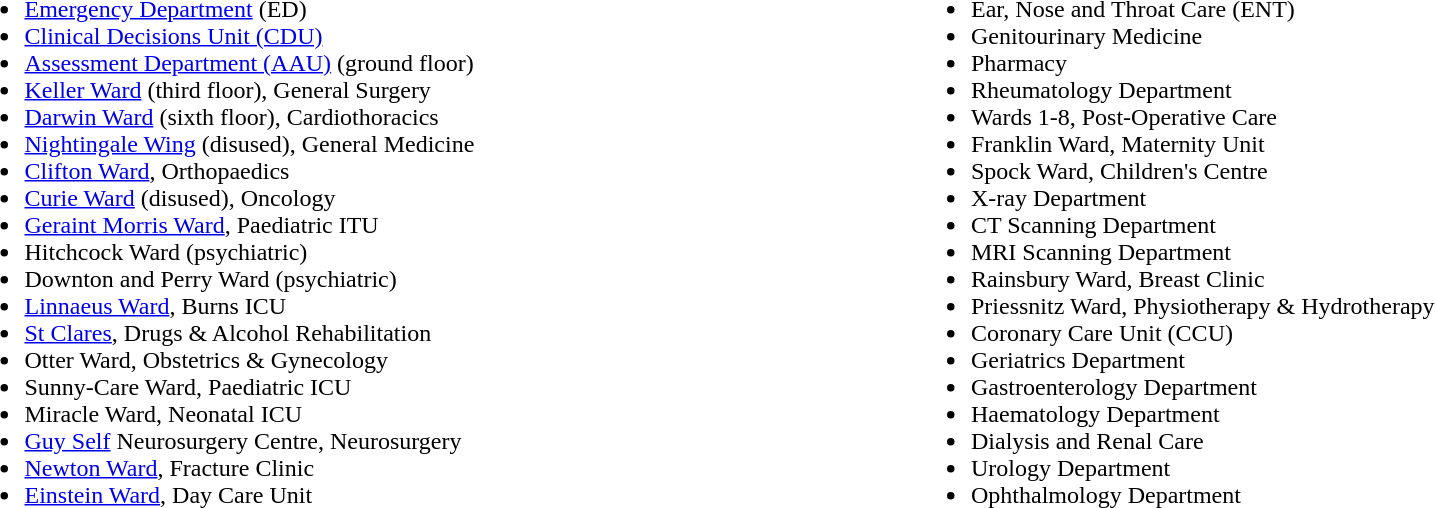<table width=100%>
<tr valign ="top">
<td width=50%><br><ul><li><a href='#'>Emergency Department</a> (ED)</li><li><a href='#'>Clinical Decisions Unit (CDU)</a></li><li><a href='#'>Assessment Department (AAU)</a> (ground floor)</li><li><a href='#'>Keller Ward</a> (third floor), General Surgery</li><li><a href='#'>Darwin Ward</a> (sixth floor), Cardiothoracics</li><li><a href='#'>Nightingale Wing</a> (disused), General Medicine</li><li><a href='#'>Clifton Ward</a>, Orthopaedics</li><li><a href='#'>Curie Ward</a> (disused), Oncology</li><li><a href='#'>Geraint Morris Ward</a>, Paediatric ITU</li><li>Hitchcock Ward (psychiatric)</li><li>Downton and Perry Ward (psychiatric)</li><li><a href='#'>Linnaeus Ward</a>, Burns ICU</li><li><a href='#'>St Clares</a>, Drugs & Alcohol Rehabilitation</li><li>Otter Ward, Obstetrics & Gynecology</li><li>Sunny-Care Ward, Paediatric ICU</li><li>Miracle Ward, Neonatal ICU</li><li><a href='#'>Guy Self</a> Neurosurgery Centre, Neurosurgery</li><li><a href='#'>Newton Ward</a>, Fracture Clinic</li><li><a href='#'>Einstein Ward</a>, Day Care Unit</li></ul></td>
<td width=50%><br><ul><li>Ear, Nose and Throat Care (ENT)</li><li>Genitourinary Medicine</li><li>Pharmacy</li><li>Rheumatology Department</li><li>Wards 1-8, Post-Operative Care</li><li>Franklin Ward, Maternity Unit</li><li>Spock Ward, Children's Centre</li><li>X-ray Department</li><li>CT Scanning Department</li><li>MRI Scanning Department</li><li>Rainsbury Ward, Breast Clinic</li><li>Priessnitz Ward, Physiotherapy & Hydrotherapy</li><li>Coronary Care Unit (CCU)</li><li>Geriatrics Department</li><li>Gastroenterology Department</li><li>Haematology Department</li><li>Dialysis and Renal Care</li><li>Urology Department</li><li>Ophthalmology Department</li></ul></td>
</tr>
</table>
